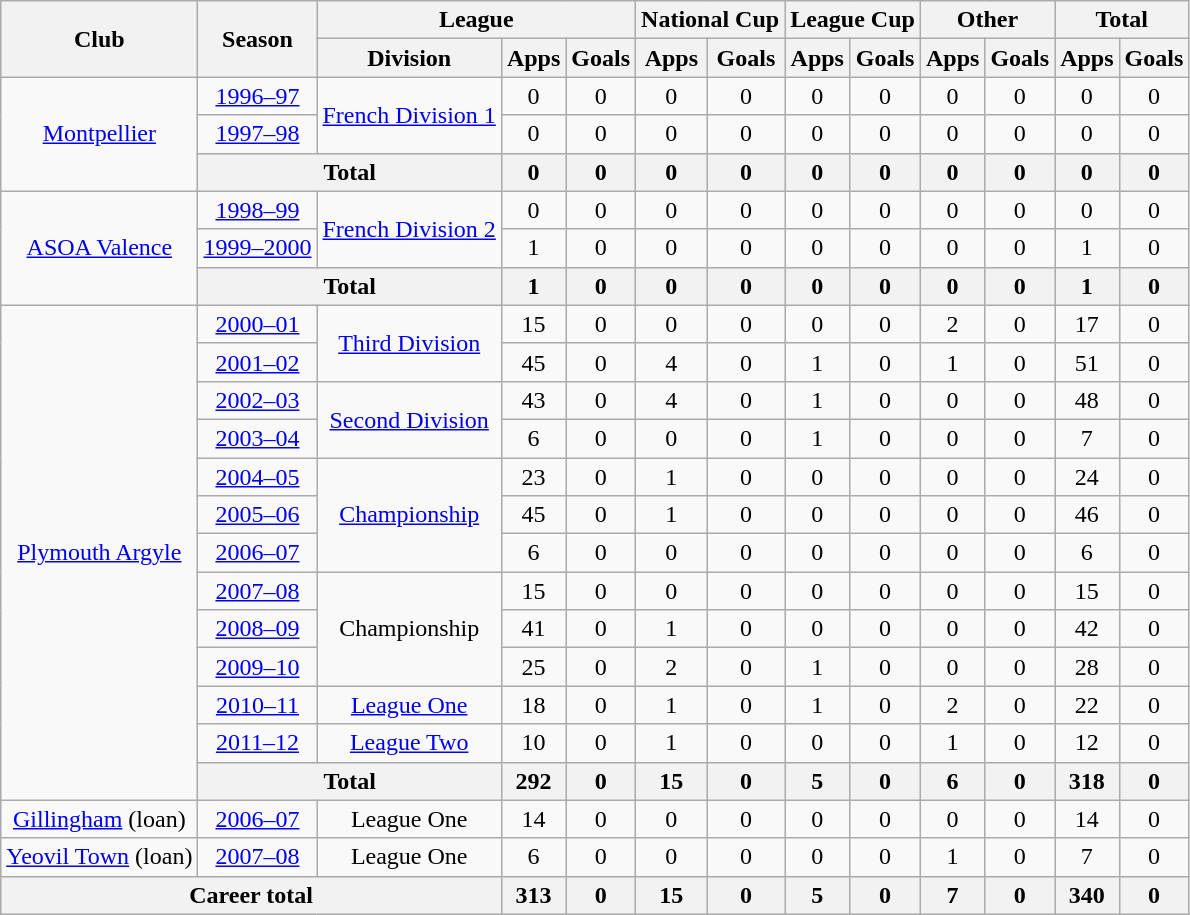<table class="wikitable" style="text-align:center">
<tr>
<th rowspan="2">Club</th>
<th rowspan="2">Season</th>
<th colspan="3">League</th>
<th colspan="2">National Cup</th>
<th colspan="2">League Cup</th>
<th colspan="2">Other</th>
<th colspan="2">Total</th>
</tr>
<tr>
<th>Division</th>
<th>Apps</th>
<th>Goals</th>
<th>Apps</th>
<th>Goals</th>
<th>Apps</th>
<th>Goals</th>
<th>Apps</th>
<th>Goals</th>
<th>Apps</th>
<th>Goals</th>
</tr>
<tr>
<td rowspan="3"><a href='#'>Montpellier</a></td>
<td><a href='#'>1996–97</a></td>
<td rowspan="2"><a href='#'>French Division 1</a></td>
<td>0</td>
<td>0</td>
<td>0</td>
<td>0</td>
<td>0</td>
<td>0</td>
<td>0</td>
<td>0</td>
<td>0</td>
<td>0</td>
</tr>
<tr>
<td><a href='#'>1997–98</a></td>
<td>0</td>
<td>0</td>
<td>0</td>
<td>0</td>
<td>0</td>
<td>0</td>
<td>0</td>
<td>0</td>
<td>0</td>
<td>0</td>
</tr>
<tr>
<th colspan="2">Total</th>
<th>0</th>
<th>0</th>
<th>0</th>
<th>0</th>
<th>0</th>
<th>0</th>
<th>0</th>
<th>0</th>
<th>0</th>
<th>0</th>
</tr>
<tr>
<td rowspan="3"><a href='#'>ASOA Valence</a></td>
<td><a href='#'>1998–99</a></td>
<td rowspan="2"><a href='#'>French Division 2</a></td>
<td>0</td>
<td>0</td>
<td>0</td>
<td>0</td>
<td>0</td>
<td>0</td>
<td>0</td>
<td>0</td>
<td>0</td>
<td>0</td>
</tr>
<tr>
<td><a href='#'>1999–2000</a></td>
<td>1</td>
<td>0</td>
<td>0</td>
<td>0</td>
<td>0</td>
<td>0</td>
<td>0</td>
<td>0</td>
<td>1</td>
<td>0</td>
</tr>
<tr>
<th colspan="2">Total</th>
<th>1</th>
<th>0</th>
<th>0</th>
<th>0</th>
<th>0</th>
<th>0</th>
<th>0</th>
<th>0</th>
<th>1</th>
<th>0</th>
</tr>
<tr>
<td rowspan="13"><a href='#'>Plymouth Argyle</a></td>
<td><a href='#'>2000–01</a></td>
<td rowspan="2"><a href='#'>Third Division</a></td>
<td>15</td>
<td>0</td>
<td>0</td>
<td>0</td>
<td>0</td>
<td>0</td>
<td>2</td>
<td>0</td>
<td>17</td>
<td>0</td>
</tr>
<tr>
<td><a href='#'>2001–02</a></td>
<td>45</td>
<td>0</td>
<td>4</td>
<td>0</td>
<td>1</td>
<td>0</td>
<td>1</td>
<td>0</td>
<td>51</td>
<td>0</td>
</tr>
<tr>
<td><a href='#'>2002–03</a></td>
<td rowspan="2"><a href='#'>Second Division</a></td>
<td>43</td>
<td>0</td>
<td>4</td>
<td>0</td>
<td>1</td>
<td>0</td>
<td>0</td>
<td>0</td>
<td>48</td>
<td>0</td>
</tr>
<tr>
<td><a href='#'>2003–04</a></td>
<td>6</td>
<td>0</td>
<td>0</td>
<td>0</td>
<td>1</td>
<td>0</td>
<td>0</td>
<td>0</td>
<td>7</td>
<td>0</td>
</tr>
<tr>
<td><a href='#'>2004–05</a></td>
<td rowspan="3"><a href='#'>Championship</a></td>
<td>23</td>
<td>0</td>
<td>1</td>
<td>0</td>
<td>0</td>
<td>0</td>
<td>0</td>
<td>0</td>
<td>24</td>
<td>0</td>
</tr>
<tr>
<td><a href='#'>2005–06</a></td>
<td>45</td>
<td>0</td>
<td>1</td>
<td>0</td>
<td>0</td>
<td>0</td>
<td>0</td>
<td>0</td>
<td>46</td>
<td>0</td>
</tr>
<tr>
<td><a href='#'>2006–07</a></td>
<td>6</td>
<td>0</td>
<td>0</td>
<td>0</td>
<td>0</td>
<td>0</td>
<td>0</td>
<td>0</td>
<td>6</td>
<td>0</td>
</tr>
<tr>
<td><a href='#'>2007–08</a></td>
<td rowspan="3">Championship</td>
<td>15</td>
<td>0</td>
<td>0</td>
<td>0</td>
<td>0</td>
<td>0</td>
<td>0</td>
<td>0</td>
<td>15</td>
<td>0</td>
</tr>
<tr>
<td><a href='#'>2008–09</a></td>
<td>41</td>
<td>0</td>
<td>1</td>
<td>0</td>
<td>0</td>
<td>0</td>
<td>0</td>
<td>0</td>
<td>42</td>
<td>0</td>
</tr>
<tr>
<td><a href='#'>2009–10</a></td>
<td>25</td>
<td>0</td>
<td>2</td>
<td>0</td>
<td>1</td>
<td>0</td>
<td>0</td>
<td>0</td>
<td>28</td>
<td>0</td>
</tr>
<tr>
<td><a href='#'>2010–11</a></td>
<td><a href='#'>League One</a></td>
<td>18</td>
<td>0</td>
<td>1</td>
<td>0</td>
<td>1</td>
<td>0</td>
<td>2</td>
<td>0</td>
<td>22</td>
<td>0</td>
</tr>
<tr>
<td><a href='#'>2011–12</a></td>
<td><a href='#'>League Two</a></td>
<td>10</td>
<td>0</td>
<td>1</td>
<td>0</td>
<td>0</td>
<td>0</td>
<td>1</td>
<td>0</td>
<td>12</td>
<td>0</td>
</tr>
<tr>
<th colspan="2">Total</th>
<th>292</th>
<th>0</th>
<th>15</th>
<th>0</th>
<th>5</th>
<th>0</th>
<th>6</th>
<th>0</th>
<th>318</th>
<th>0</th>
</tr>
<tr>
<td><a href='#'>Gillingham</a> (loan)</td>
<td><a href='#'>2006–07</a></td>
<td>League One</td>
<td>14</td>
<td>0</td>
<td>0</td>
<td>0</td>
<td>0</td>
<td>0</td>
<td>0</td>
<td>0</td>
<td>14</td>
<td>0</td>
</tr>
<tr>
<td><a href='#'>Yeovil Town</a> (loan)</td>
<td><a href='#'>2007–08</a></td>
<td>League One</td>
<td>6</td>
<td>0</td>
<td>0</td>
<td>0</td>
<td>0</td>
<td>0</td>
<td>1</td>
<td>0</td>
<td>7</td>
<td>0</td>
</tr>
<tr>
<th colspan="3">Career total</th>
<th>313</th>
<th>0</th>
<th>15</th>
<th>0</th>
<th>5</th>
<th>0</th>
<th>7</th>
<th>0</th>
<th>340</th>
<th>0</th>
</tr>
</table>
